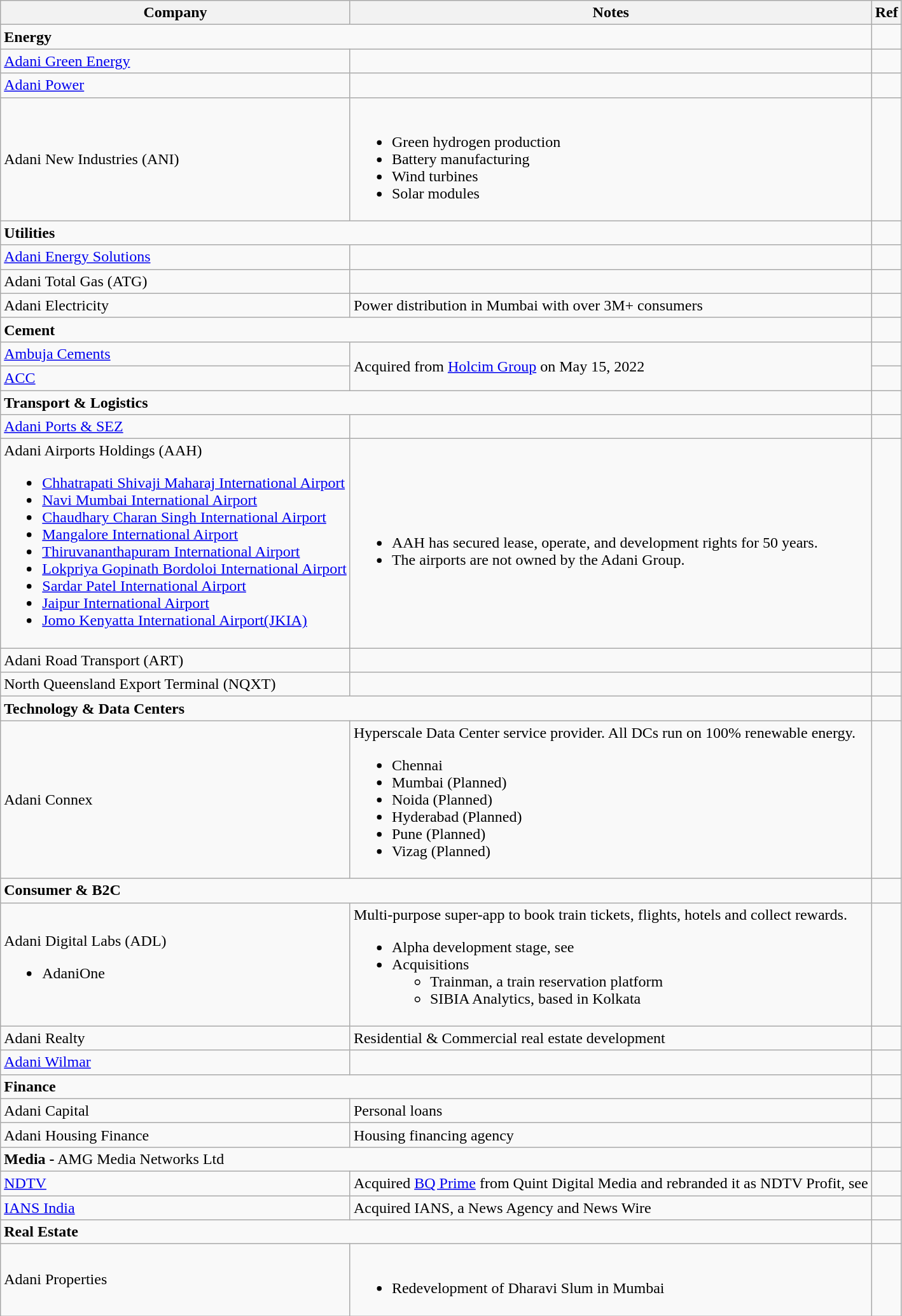<table class="wikitable">
<tr>
<th>Company</th>
<th>Notes</th>
<th>Ref</th>
</tr>
<tr>
<td colspan="2"><strong>Energy</strong></td>
<td></td>
</tr>
<tr>
<td><a href='#'>Adani Green Energy</a></td>
<td></td>
<td></td>
</tr>
<tr>
<td><a href='#'>Adani Power</a></td>
<td></td>
<td></td>
</tr>
<tr>
<td>Adani New Industries (ANI)</td>
<td><br><ul><li>Green hydrogen production</li><li>Battery manufacturing</li><li>Wind turbines</li><li>Solar modules</li></ul></td>
<td></td>
</tr>
<tr>
<td colspan="2"><strong>Utilities</strong></td>
<td></td>
</tr>
<tr>
<td><a href='#'>Adani Energy Solutions</a></td>
<td></td>
<td></td>
</tr>
<tr>
<td>Adani Total Gas (ATG)</td>
<td></td>
<td></td>
</tr>
<tr>
<td>Adani Electricity</td>
<td>Power distribution in Mumbai with over 3M+ consumers</td>
<td></td>
</tr>
<tr>
<td colspan="2"><strong>Cement</strong></td>
<td></td>
</tr>
<tr>
<td><a href='#'>Ambuja Cements</a></td>
<td rowspan="2">Acquired from <a href='#'>Holcim Group</a> on May 15, 2022</td>
<td></td>
</tr>
<tr>
<td><a href='#'>ACC</a></td>
<td></td>
</tr>
<tr>
<td colspan="2"><strong>Transport & Logistics</strong></td>
<td></td>
</tr>
<tr>
<td><a href='#'>Adani Ports & SEZ</a></td>
<td></td>
<td></td>
</tr>
<tr>
<td>Adani Airports Holdings (AAH)<br><ul><li><a href='#'>Chhatrapati Shivaji Maharaj International Airport</a></li><li><a href='#'>Navi Mumbai International Airport</a></li><li><a href='#'>Chaudhary Charan Singh International Airport</a></li><li><a href='#'>Mangalore International Airport</a></li><li><a href='#'>Thiruvananthapuram International Airport</a></li><li><a href='#'>Lokpriya Gopinath Bordoloi International Airport</a></li><li><a href='#'>Sardar Patel International Airport</a></li><li><a href='#'>Jaipur International Airport</a></li><li><a href='#'>Jomo Kenyatta International Airport(JKIA)</a></li></ul></td>
<td><br><ul><li>AAH has secured lease, operate, and development rights for 50 years.</li><li>The airports are not owned by the Adani Group.</li></ul></td>
<td></td>
</tr>
<tr>
<td>Adani Road Transport (ART)</td>
<td></td>
<td></td>
</tr>
<tr>
<td>North Queensland Export Terminal (NQXT)</td>
<td></td>
<td></td>
</tr>
<tr>
<td colspan="2"><strong>Technology & Data Centers</strong></td>
<td></td>
</tr>
<tr>
<td>Adani Connex</td>
<td>Hyperscale Data Center service provider. All DCs run on 100% renewable energy.<br><ul><li>Chennai</li><li>Mumbai (Planned)</li><li>Noida (Planned)</li><li>Hyderabad (Planned)</li><li>Pune (Planned)</li><li>Vizag (Planned)</li></ul></td>
<td></td>
</tr>
<tr>
<td colspan="2"><strong>Consumer & B2C</strong></td>
<td></td>
</tr>
<tr>
<td>Adani Digital Labs (ADL)<br><ul><li>AdaniOne</li></ul></td>
<td>Multi-purpose super-app to book train tickets, flights, hotels and collect rewards.<br><ul><li>Alpha development stage, see </li><li>Acquisitions<ul><li>Trainman, a train reservation platform</li><li>SIBIA Analytics, based in Kolkata</li></ul></li></ul></td>
</tr>
<tr>
<td>Adani Realty</td>
<td>Residential & Commercial real estate development</td>
<td></td>
</tr>
<tr>
<td><a href='#'>Adani Wilmar</a></td>
<td></td>
<td></td>
</tr>
<tr>
<td colspan="2"><strong>Finance</strong></td>
<td></td>
</tr>
<tr>
<td>Adani Capital</td>
<td>Personal loans</td>
<td></td>
</tr>
<tr>
<td>Adani Housing Finance</td>
<td>Housing financing agency</td>
<td></td>
</tr>
<tr>
<td colspan="2"><strong>Media -</strong> AMG Media Networks Ltd</td>
<td></td>
</tr>
<tr>
<td><a href='#'>NDTV</a></td>
<td>Acquired <a href='#'>BQ Prime</a> from Quint Digital Media and rebranded it as NDTV Profit, see </td>
<td></td>
</tr>
<tr>
<td><a href='#'>IANS India</a></td>
<td>Acquired IANS, a News Agency and News Wire</td>
<td></td>
</tr>
<tr>
<td colspan="2"><strong>Real Estate</strong></td>
<td></td>
</tr>
<tr>
<td>Adani Properties</td>
<td><br><ul><li>Redevelopment of Dharavi Slum in Mumbai</li></ul></td>
<td></td>
</tr>
</table>
